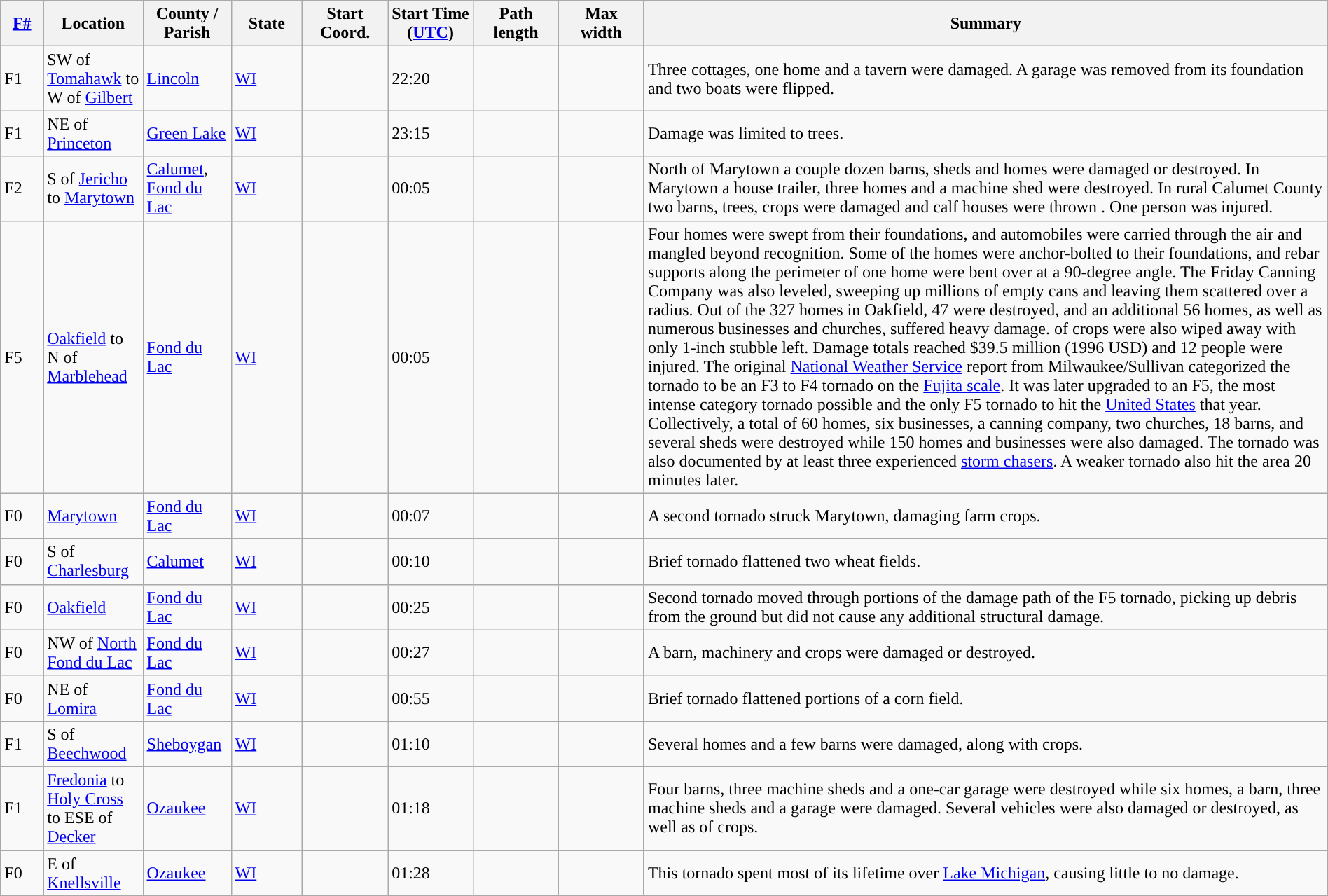<table class="wikitable sortable" style="width:100%;">
<tr>
<th scope="col"  style="width:3%; text-align:center;"><a href='#'>F#</a></th>
<th scope="col"  style="width:7%; text-align:center;" class="unsortable">Location</th>
<th scope="col"  style="width:6%; text-align:center;" class="unsortable">County / Parish</th>
<th scope="col"  style="width:5%; text-align:center;">State</th>
<th scope="col"  style="width:6%; text-align:center;">Start Coord.</th>
<th scope="col"  style="width:6%; text-align:center;">Start Time (<a href='#'>UTC</a>)</th>
<th scope="col"  style="width:6%; text-align:center;">Path length</th>
<th scope="col"  style="width:6%; text-align:center;">Max width</th>
<th scope="col" class="unsortable" style="width:48%; text-align:center;">Summary</th>
</tr>
<tr>
<td>F1</td>
<td>SW of <a href='#'>Tomahawk</a> to W of <a href='#'>Gilbert</a></td>
<td><a href='#'>Lincoln</a></td>
<td><a href='#'>WI</a></td>
<td></td>
<td>22:20</td>
<td></td>
<td></td>
<td>Three cottages, one home and a tavern were damaged. A garage was removed from its foundation and two boats were flipped.</td>
</tr>
<tr>
<td>F1</td>
<td>NE of <a href='#'>Princeton</a></td>
<td><a href='#'>Green Lake</a></td>
<td><a href='#'>WI</a></td>
<td></td>
<td>23:15</td>
<td></td>
<td></td>
<td>Damage was limited to trees.</td>
</tr>
<tr>
<td>F2</td>
<td>S of <a href='#'>Jericho</a> to <a href='#'>Marytown</a></td>
<td><a href='#'>Calumet</a>, <a href='#'>Fond du Lac</a></td>
<td><a href='#'>WI</a></td>
<td></td>
<td>00:05</td>
<td></td>
<td></td>
<td>North of Marytown a couple dozen barns, sheds and homes were damaged or destroyed. In Marytown a house trailer, three homes and a machine shed were destroyed. In rural Calumet County two barns, trees, crops were damaged and calf houses were thrown . One person was injured.</td>
</tr>
<tr>
<td>F5</td>
<td><a href='#'>Oakfield</a> to N of <a href='#'>Marblehead</a></td>
<td><a href='#'>Fond du Lac</a></td>
<td><a href='#'>WI</a></td>
<td></td>
<td>00:05</td>
<td></td>
<td></td>
<td>Four homes were swept from their foundations, and automobiles were carried  through the air and mangled beyond recognition. Some of the homes were anchor-bolted to their foundations, and rebar supports along the perimeter of one home were bent over at a 90-degree angle. The Friday Canning Company was also leveled, sweeping up millions of empty cans and leaving them scattered over a  radius. Out of the 327 homes in Oakfield, 47 were destroyed, and an additional 56 homes, as well as numerous businesses and churches, suffered heavy damage.  of crops were also wiped away with only 1-inch stubble left. Damage totals reached $39.5 million (1996 USD) and 12 people were injured. The original <a href='#'>National Weather Service</a> report from Milwaukee/Sullivan categorized the tornado to be an F3 to F4 tornado on the <a href='#'>Fujita scale</a>. It was later upgraded to an F5, the most intense category tornado possible and the only F5 tornado to hit the <a href='#'>United States</a> that year. Collectively, a total of 60 homes, six businesses, a canning company, two churches, 18 barns, and several sheds were destroyed while 150 homes and businesses were also damaged. The tornado was also documented by at least three experienced <a href='#'>storm chasers</a>. A weaker tornado also hit the area 20 minutes later.</td>
</tr>
<tr>
<td>F0</td>
<td><a href='#'>Marytown</a></td>
<td><a href='#'>Fond du Lac</a></td>
<td><a href='#'>WI</a></td>
<td></td>
<td>00:07</td>
<td></td>
<td></td>
<td>A second tornado struck Marytown, damaging farm crops.</td>
</tr>
<tr>
<td>F0</td>
<td>S of <a href='#'>Charlesburg</a></td>
<td><a href='#'>Calumet</a></td>
<td><a href='#'>WI</a></td>
<td></td>
<td>00:10</td>
<td></td>
<td></td>
<td>Brief tornado flattened two wheat fields.</td>
</tr>
<tr>
<td>F0</td>
<td><a href='#'>Oakfield</a></td>
<td><a href='#'>Fond du Lac</a></td>
<td><a href='#'>WI</a></td>
<td></td>
<td>00:25</td>
<td></td>
<td></td>
<td>Second tornado moved through portions of the damage path of the F5 tornado, picking up debris from the ground but did not cause any additional structural damage.</td>
</tr>
<tr>
<td>F0</td>
<td>NW of <a href='#'>North Fond du Lac</a></td>
<td><a href='#'>Fond du Lac</a></td>
<td><a href='#'>WI</a></td>
<td></td>
<td>00:27</td>
<td></td>
<td></td>
<td>A barn, machinery and crops were damaged or destroyed.</td>
</tr>
<tr>
<td>F0</td>
<td>NE of <a href='#'>Lomira</a></td>
<td><a href='#'>Fond du Lac</a></td>
<td><a href='#'>WI</a></td>
<td></td>
<td>00:55</td>
<td></td>
<td></td>
<td>Brief tornado flattened portions of a corn field.</td>
</tr>
<tr>
<td>F1</td>
<td>S of <a href='#'>Beechwood</a></td>
<td><a href='#'>Sheboygan</a></td>
<td><a href='#'>WI</a></td>
<td></td>
<td>01:10</td>
<td></td>
<td></td>
<td>Several homes and a few barns were damaged, along with crops.</td>
</tr>
<tr>
<td>F1</td>
<td><a href='#'>Fredonia</a> to <a href='#'>Holy Cross</a> to ESE of <a href='#'>Decker</a></td>
<td><a href='#'>Ozaukee</a></td>
<td><a href='#'>WI</a></td>
<td></td>
<td>01:18</td>
<td></td>
<td></td>
<td>Four barns, three machine sheds and a one-car garage were destroyed while six homes, a barn, three machine sheds and a garage were damaged. Several vehicles were also damaged or destroyed, as well as  of crops.</td>
</tr>
<tr>
<td>F0</td>
<td>E of <a href='#'>Knellsville</a></td>
<td><a href='#'>Ozaukee</a></td>
<td><a href='#'>WI</a></td>
<td></td>
<td>01:28</td>
<td></td>
<td></td>
<td>This tornado spent most of its lifetime over <a href='#'>Lake Michigan</a>, causing little to no damage.</td>
</tr>
</table>
